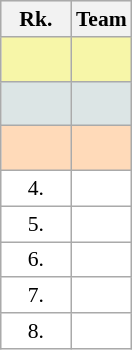<table class="wikitable" style="border:1px solid #aaa; font-size:90%;">
<tr style="background:#e4e4e4;">
<th style="border-bottom:1px solid #aaa; width:40px;">Rk.</th>
<th style="border-bottom:1px solid #aaa;">Team</th>
</tr>
<tr style="background:#f7f6a8;">
<td style="text-align:center; height:23px;"></td>
<td><strong></strong></td>
</tr>
<tr style="background:#dce5e5;">
<td style="text-align:center; height:23px;"></td>
<td></td>
</tr>
<tr style="background:#ffdab9;">
<td style="text-align:center; height:23px;"></td>
<td></td>
</tr>
<tr style="background:#fff;">
<td style="text-align:center;">4.</td>
<td></td>
</tr>
<tr style="background:#fff;">
<td style="text-align:center;">5.</td>
<td></td>
</tr>
<tr style="background:#fff;">
<td style="text-align:center;">6.</td>
<td></td>
</tr>
<tr style="background:#fff;">
<td style="text-align:center;">7.</td>
<td></td>
</tr>
<tr style="background:#fff;">
<td style="text-align:center;">8.</td>
<td></td>
</tr>
</table>
